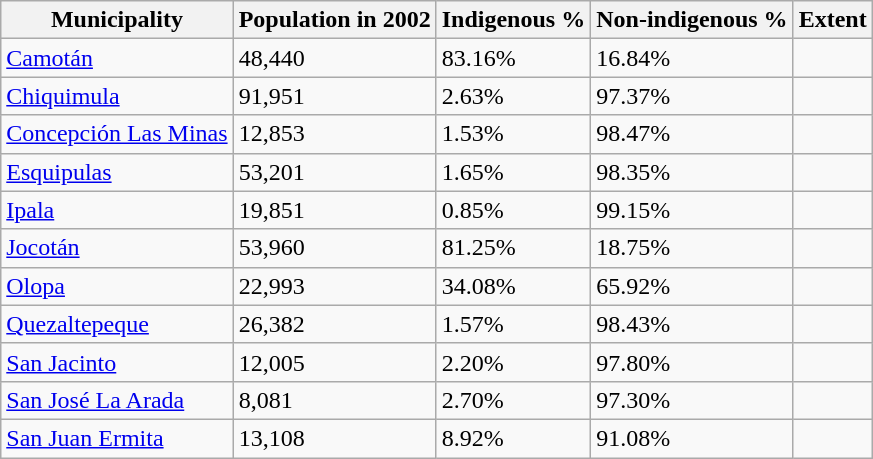<table class="wikitable" style="float:center;margin:.5em"  border="1">
<tr>
<th>Municipality</th>
<th>Population in 2002</th>
<th>Indigenous %</th>
<th>Non-indigenous %</th>
<th>Extent</th>
</tr>
<tr>
<td><a href='#'>Camotán</a></td>
<td>48,440</td>
<td>83.16%</td>
<td>16.84%</td>
<td></td>
</tr>
<tr>
<td><a href='#'>Chiquimula</a></td>
<td>91,951</td>
<td>2.63%</td>
<td>97.37%</td>
<td></td>
</tr>
<tr>
<td><a href='#'>Concepción Las Minas</a></td>
<td>12,853</td>
<td>1.53%</td>
<td>98.47%</td>
<td></td>
</tr>
<tr>
<td><a href='#'>Esquipulas</a></td>
<td>53,201</td>
<td>1.65%</td>
<td>98.35%</td>
<td></td>
</tr>
<tr>
<td><a href='#'>Ipala</a></td>
<td>19,851</td>
<td>0.85%</td>
<td>99.15%</td>
<td></td>
</tr>
<tr>
<td><a href='#'>Jocotán</a></td>
<td>53,960</td>
<td>81.25%</td>
<td>18.75%</td>
<td></td>
</tr>
<tr>
<td><a href='#'>Olopa</a></td>
<td>22,993</td>
<td>34.08%</td>
<td>65.92%</td>
<td></td>
</tr>
<tr>
<td><a href='#'>Quezaltepeque</a></td>
<td>26,382</td>
<td>1.57%</td>
<td>98.43%</td>
<td></td>
</tr>
<tr>
<td><a href='#'>San Jacinto</a></td>
<td>12,005</td>
<td>2.20%</td>
<td>97.80%</td>
<td></td>
</tr>
<tr>
<td><a href='#'>San José La Arada</a></td>
<td>8,081</td>
<td>2.70%</td>
<td>97.30%</td>
<td></td>
</tr>
<tr>
<td><a href='#'>San Juan Ermita</a></td>
<td>13,108</td>
<td>8.92%</td>
<td>91.08%</td>
<td></td>
</tr>
</table>
